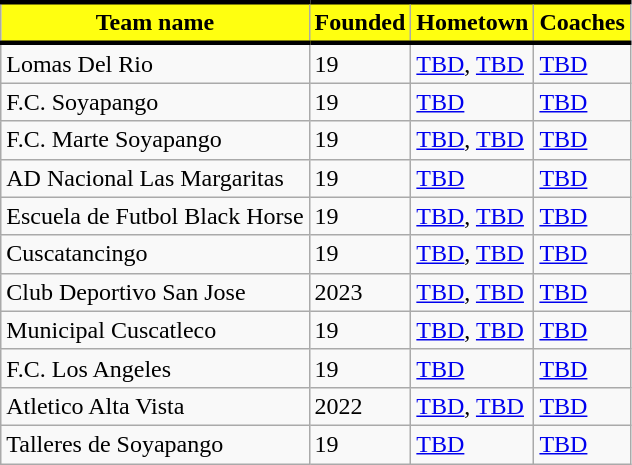<table class="wikitable">
<tr>
<th style="background:#FFFF10; color:black; border-top:black 3px solid; border-bottom:black 3px solid;">Team name</th>
<th style="background:#FFFF10; color:black; border-top:black 3px solid; border-bottom:black 3px solid;">Founded</th>
<th style="background:#FFFF10; color:black; border-top:black 3px solid; border-bottom:black 3px solid;">Hometown</th>
<th style="background:#FFFF10; color:black; border-top:black 3px solid; border-bottom:black 3px solid;">Coaches</th>
</tr>
<tr>
<td>Lomas Del Rio</td>
<td>19</td>
<td> <a href='#'>TBD</a>, <a href='#'>TBD</a></td>
<td> <a href='#'>TBD</a></td>
</tr>
<tr>
<td>F.C. Soyapango</td>
<td>19</td>
<td> <a href='#'>TBD</a></td>
<td> <a href='#'>TBD</a></td>
</tr>
<tr>
<td>F.C. Marte Soyapango</td>
<td>19</td>
<td> <a href='#'>TBD</a>, <a href='#'>TBD</a></td>
<td> <a href='#'>TBD</a></td>
</tr>
<tr>
<td>AD Nacional Las Margaritas</td>
<td>19</td>
<td> <a href='#'>TBD</a></td>
<td> <a href='#'>TBD</a></td>
</tr>
<tr>
<td>Escuela de Futbol Black Horse</td>
<td>19</td>
<td> <a href='#'>TBD</a>, <a href='#'>TBD</a></td>
<td> <a href='#'>TBD</a></td>
</tr>
<tr>
<td>Cuscatancingo</td>
<td>19</td>
<td> <a href='#'>TBD</a>, <a href='#'>TBD</a></td>
<td> <a href='#'>TBD</a></td>
</tr>
<tr>
<td>Club Deportivo San Jose</td>
<td>2023</td>
<td> <a href='#'>TBD</a>, <a href='#'>TBD</a></td>
<td> <a href='#'>TBD</a></td>
</tr>
<tr>
<td>Municipal Cuscatleco</td>
<td>19</td>
<td> <a href='#'>TBD</a>, <a href='#'>TBD</a></td>
<td> <a href='#'>TBD</a></td>
</tr>
<tr>
<td>F.C. Los Angeles</td>
<td>19</td>
<td> <a href='#'>TBD</a></td>
<td> <a href='#'>TBD</a></td>
</tr>
<tr>
<td>Atletico Alta Vista</td>
<td>2022</td>
<td> <a href='#'>TBD</a>, <a href='#'>TBD</a></td>
<td> <a href='#'>TBD</a></td>
</tr>
<tr>
<td>Talleres de Soyapango</td>
<td>19</td>
<td> <a href='#'>TBD</a></td>
<td> <a href='#'>TBD</a></td>
</tr>
</table>
